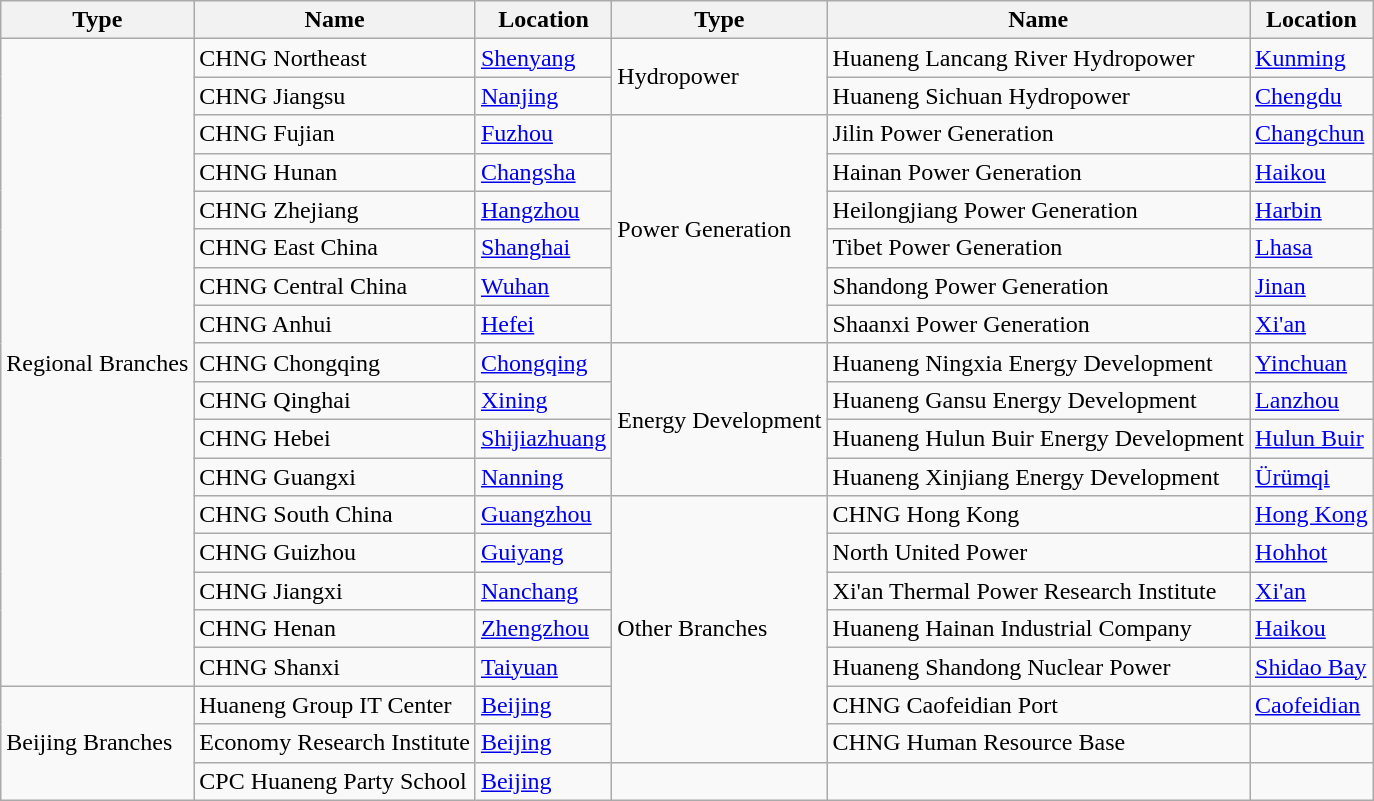<table class="wikitable">
<tr>
<th>Type</th>
<th>Name</th>
<th>Location</th>
<th>Type</th>
<th>Name</th>
<th>Location</th>
</tr>
<tr>
<td rowspan="17">Regional Branches</td>
<td>CHNG Northeast</td>
<td><a href='#'>Shenyang</a></td>
<td rowspan="2">Hydropower</td>
<td>Huaneng Lancang River Hydropower</td>
<td><a href='#'>Kunming</a></td>
</tr>
<tr>
<td>CHNG Jiangsu</td>
<td><a href='#'>Nanjing</a></td>
<td>Huaneng Sichuan Hydropower</td>
<td><a href='#'>Chengdu</a></td>
</tr>
<tr>
<td>CHNG Fujian</td>
<td><a href='#'>Fuzhou</a></td>
<td rowspan="6">Power Generation</td>
<td>Jilin Power Generation</td>
<td><a href='#'>Changchun</a></td>
</tr>
<tr>
<td>CHNG Hunan</td>
<td><a href='#'>Changsha</a></td>
<td>Hainan Power Generation</td>
<td><a href='#'>Haikou</a></td>
</tr>
<tr>
<td>CHNG Zhejiang</td>
<td><a href='#'>Hangzhou</a></td>
<td>Heilongjiang Power Generation</td>
<td><a href='#'>Harbin</a></td>
</tr>
<tr>
<td>CHNG East China</td>
<td><a href='#'>Shanghai</a></td>
<td>Tibet Power Generation</td>
<td><a href='#'>Lhasa</a></td>
</tr>
<tr>
<td>CHNG Central China</td>
<td><a href='#'>Wuhan</a></td>
<td>Shandong Power Generation</td>
<td><a href='#'>Jinan</a></td>
</tr>
<tr>
<td>CHNG Anhui</td>
<td><a href='#'>Hefei</a></td>
<td>Shaanxi Power Generation</td>
<td><a href='#'>Xi'an</a></td>
</tr>
<tr>
<td>CHNG Chongqing</td>
<td><a href='#'>Chongqing</a></td>
<td rowspan="4">Energy Development</td>
<td>Huaneng Ningxia Energy Development</td>
<td><a href='#'>Yinchuan</a></td>
</tr>
<tr>
<td>CHNG Qinghai</td>
<td><a href='#'>Xining</a></td>
<td>Huaneng Gansu Energy Development</td>
<td><a href='#'>Lanzhou</a></td>
</tr>
<tr>
<td>CHNG Hebei</td>
<td><a href='#'>Shijiazhuang</a></td>
<td>Huaneng Hulun Buir Energy Development</td>
<td><a href='#'>Hulun Buir</a></td>
</tr>
<tr>
<td>CHNG Guangxi</td>
<td><a href='#'>Nanning</a></td>
<td>Huaneng Xinjiang Energy Development</td>
<td><a href='#'>Ürümqi</a></td>
</tr>
<tr>
<td>CHNG South China</td>
<td><a href='#'>Guangzhou</a></td>
<td rowspan="7">Other Branches</td>
<td>CHNG Hong Kong</td>
<td><a href='#'>Hong Kong</a></td>
</tr>
<tr>
<td>CHNG Guizhou</td>
<td><a href='#'>Guiyang</a></td>
<td>North United Power</td>
<td><a href='#'>Hohhot</a></td>
</tr>
<tr>
<td>CHNG Jiangxi</td>
<td><a href='#'>Nanchang</a></td>
<td>Xi'an Thermal Power Research Institute</td>
<td><a href='#'>Xi'an</a></td>
</tr>
<tr>
<td>CHNG Henan</td>
<td><a href='#'>Zhengzhou</a></td>
<td>Huaneng Hainan Industrial Company</td>
<td><a href='#'>Haikou</a></td>
</tr>
<tr>
<td>CHNG Shanxi</td>
<td><a href='#'>Taiyuan</a></td>
<td>Huaneng Shandong Nuclear Power</td>
<td><a href='#'>Shidao Bay</a></td>
</tr>
<tr>
<td rowspan="3">Beijing Branches</td>
<td>Huaneng Group IT Center</td>
<td><a href='#'>Beijing</a></td>
<td>CHNG Caofeidian Port</td>
<td><a href='#'>Caofeidian</a></td>
</tr>
<tr>
<td>Economy Research Institute</td>
<td><a href='#'>Beijing</a></td>
<td>CHNG Human Resource Base</td>
<td></td>
</tr>
<tr>
<td>CPC Huaneng Party School</td>
<td><a href='#'>Beijing</a></td>
<td></td>
<td></td>
<td></td>
</tr>
</table>
